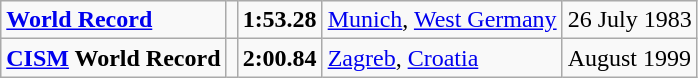<table class="wikitable">
<tr>
<td><strong><a href='#'>World Record</a></strong></td>
<td></td>
<td><strong>1:53.28</strong></td>
<td><a href='#'>Munich</a>, <a href='#'>West Germany</a></td>
<td>26 July 1983</td>
</tr>
<tr>
<td><strong><a href='#'>CISM</a> World Record</strong></td>
<td></td>
<td><strong>2:00.84</strong></td>
<td><a href='#'>Zagreb</a>, <a href='#'>Croatia</a></td>
<td>August 1999</td>
</tr>
</table>
